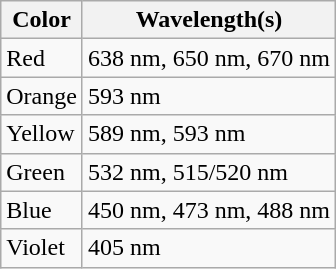<table class="wikitable">
<tr>
<th>Color</th>
<th>Wavelength(s)</th>
</tr>
<tr>
<td>Red</td>
<td>638 nm,  650 nm, 670 nm</td>
</tr>
<tr>
<td>Orange</td>
<td>593 nm</td>
</tr>
<tr>
<td>Yellow</td>
<td>589 nm, 593 nm</td>
</tr>
<tr>
<td>Green</td>
<td>532 nm, 515/520 nm</td>
</tr>
<tr>
<td>Blue</td>
<td>450 nm, 473 nm, 488 nm</td>
</tr>
<tr>
<td>Violet</td>
<td>405 nm</td>
</tr>
</table>
